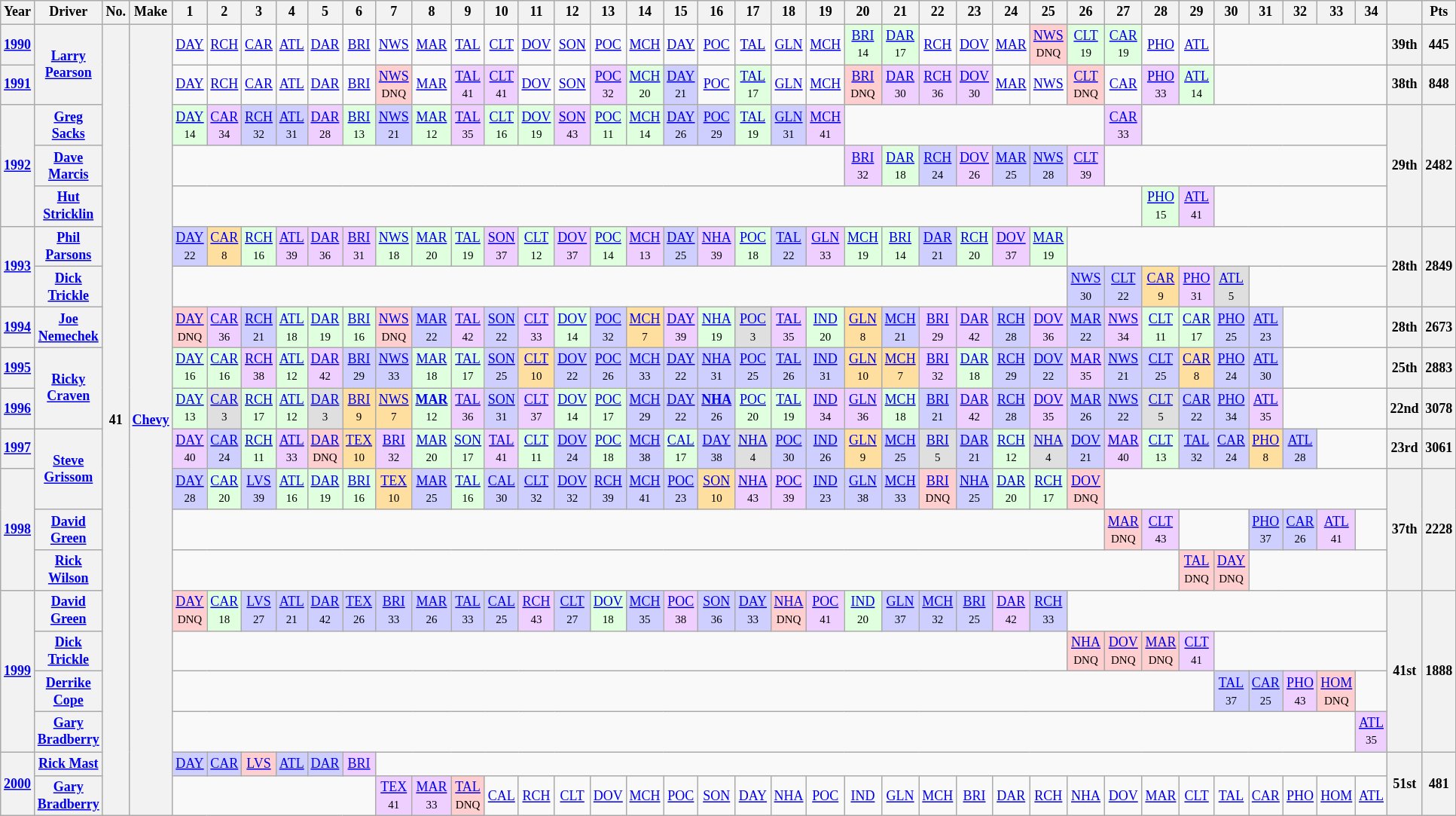<table class="wikitable" style="text-align:center; font-size:75%">
<tr>
<th>Year</th>
<th>Driver</th>
<th>No.</th>
<th>Make</th>
<th>1</th>
<th>2</th>
<th>3</th>
<th>4</th>
<th>5</th>
<th>6</th>
<th>7</th>
<th>8</th>
<th>9</th>
<th>10</th>
<th>11</th>
<th>12</th>
<th>13</th>
<th>14</th>
<th>15</th>
<th>16</th>
<th>17</th>
<th>18</th>
<th>19</th>
<th>20</th>
<th>21</th>
<th>22</th>
<th>23</th>
<th>24</th>
<th>25</th>
<th>26</th>
<th>27</th>
<th>28</th>
<th>29</th>
<th>30</th>
<th>31</th>
<th>32</th>
<th>33</th>
<th>34</th>
<th></th>
<th>Pts</th>
</tr>
<tr>
<th><a href='#'>1990</a></th>
<th rowspan=2><a href='#'>Larry Pearson</a></th>
<th rowspan=21>41</th>
<th rowspan=21><a href='#'>Chevy</a></th>
<td><a href='#'>DAY</a></td>
<td><a href='#'>RCH</a></td>
<td><a href='#'>CAR</a></td>
<td><a href='#'>ATL</a></td>
<td><a href='#'>DAR</a></td>
<td><a href='#'>BRI</a></td>
<td><a href='#'>NWS</a></td>
<td><a href='#'>MAR</a></td>
<td><a href='#'>TAL</a></td>
<td><a href='#'>CLT</a></td>
<td><a href='#'>DOV</a></td>
<td><a href='#'>SON</a></td>
<td><a href='#'>POC</a></td>
<td><a href='#'>MCH</a></td>
<td><a href='#'>DAY</a></td>
<td><a href='#'>POC</a></td>
<td><a href='#'>TAL</a></td>
<td><a href='#'>GLN</a></td>
<td><a href='#'>MCH</a></td>
<td style="background:#DFFFDF;"><a href='#'>BRI</a><br><small>14</small></td>
<td style="background:#DFFFDF;"><a href='#'>DAR</a><br><small>17</small></td>
<td><a href='#'>RCH</a></td>
<td><a href='#'>DOV</a></td>
<td><a href='#'>MAR</a></td>
<td style="background:#FFCFCF;"><a href='#'>NWS</a><br><small>DNQ</small></td>
<td style="background:#DFFFDF;"><a href='#'>CLT</a><br><small>19</small></td>
<td style="background:#DFFFDF;"><a href='#'>CAR</a><br><small>19</small></td>
<td><a href='#'>PHO</a></td>
<td><a href='#'>ATL</a></td>
<td colspan=5></td>
<th>39th</th>
<th>445</th>
</tr>
<tr>
<th><a href='#'>1991</a></th>
<td><a href='#'>DAY</a></td>
<td><a href='#'>RCH</a></td>
<td><a href='#'>CAR</a></td>
<td><a href='#'>ATL</a></td>
<td><a href='#'>DAR</a></td>
<td><a href='#'>BRI</a></td>
<td style="background:#FFCFCF;"><a href='#'>NWS</a><br><small>DNQ</small></td>
<td><a href='#'>MAR</a></td>
<td style="background:#EFCFFF;"><a href='#'>TAL</a><br><small>41</small></td>
<td style="background:#EFCFFF;"><a href='#'>CLT</a><br><small>41</small></td>
<td><a href='#'>DOV</a></td>
<td><a href='#'>SON</a></td>
<td style="background:#EFCFFF;"><a href='#'>POC</a><br><small>32</small></td>
<td style="background:#DFFFDF;"><a href='#'>MCH</a><br><small>20</small></td>
<td style="background:#CFCFFF;"><a href='#'>DAY</a><br><small>21</small></td>
<td><a href='#'>POC</a></td>
<td style="background:#DFFFDF;"><a href='#'>TAL</a><br><small>17</small></td>
<td><a href='#'>GLN</a></td>
<td><a href='#'>MCH</a></td>
<td style="background:#FFCFCF;"><a href='#'>BRI</a><br><small>DNQ</small></td>
<td style="background:#EFCFFF;"><a href='#'>DAR</a><br><small>30</small></td>
<td style="background:#EFCFFF;"><a href='#'>RCH</a><br><small>36</small></td>
<td style="background:#EFCFFF;"><a href='#'>DOV</a><br><small>30</small></td>
<td><a href='#'>MAR</a></td>
<td><a href='#'>NWS</a></td>
<td style="background:#FFCFCF;"><a href='#'>CLT</a><br><small>DNQ</small></td>
<td><a href='#'>CAR</a></td>
<td style="background:#EFCFFF;"><a href='#'>PHO</a><br><small>33</small></td>
<td style="background:#DFFFDF;"><a href='#'>ATL</a><br><small>14</small></td>
<td colspan=5></td>
<th>38th</th>
<th>848</th>
</tr>
<tr>
<th rowspan=3><a href='#'>1992</a></th>
<th><a href='#'>Greg Sacks</a></th>
<td style="background:#DFFFDF;"><a href='#'>DAY</a><br><small>14</small></td>
<td style="background:#EFCFFF;"><a href='#'>CAR</a><br><small>34</small></td>
<td style="background:#CFCFFF;"><a href='#'>RCH</a><br><small>32</small></td>
<td style="background:#CFCFFF;"><a href='#'>ATL</a><br><small>31</small></td>
<td style="background:#EFCFFF;"><a href='#'>DAR</a><br><small>28</small></td>
<td style="background:#DFFFDF;"><a href='#'>BRI</a><br><small>13</small></td>
<td style="background:#CFCFFF;"><a href='#'>NWS</a><br><small>21</small></td>
<td style="background:#DFFFDF;"><a href='#'>MAR</a><br><small>12</small></td>
<td style="background:#EFCFFF;"><a href='#'>TAL</a><br><small>35</small></td>
<td style="background:#DFFFDF;"><a href='#'>CLT</a><br><small>16</small></td>
<td style="background:#DFFFDF;"><a href='#'>DOV</a><br><small>19</small></td>
<td style="background:#EFCFFF;"><a href='#'>SON</a><br><small>43</small></td>
<td style="background:#DFFFDF;"><a href='#'>POC</a><br><small>11</small></td>
<td style="background:#DFFFDF;"><a href='#'>MCH</a><br><small>14</small></td>
<td style="background:#CFCFFF;"><a href='#'>DAY</a><br><small>26</small></td>
<td style="background:#CFCFFF;"><a href='#'>POC</a><br><small>29</small></td>
<td style="background:#DFFFDF;"><a href='#'>TAL</a><br><small>19</small></td>
<td style="background:#CFCFFF;"><a href='#'>GLN</a><br><small>31</small></td>
<td style="background:#EFCFFF;"><a href='#'>MCH</a><br><small>41</small></td>
<td colspan=7></td>
<td style="background:#EFCFFF;"><a href='#'>CAR</a><br><small>33</small></td>
<td colspan=7></td>
<th rowspan=3>29th</th>
<th rowspan=3>2482</th>
</tr>
<tr>
<th><a href='#'>Dave Marcis</a></th>
<td colspan=19></td>
<td style="background:#EFCFFF;"><a href='#'>BRI</a><br><small>32</small></td>
<td style="background:#DFFFDF;"><a href='#'>DAR</a><br><small>18</small></td>
<td style="background:#CFCFFF;"><a href='#'>RCH</a><br><small>24</small></td>
<td style="background:#EFCFFF;"><a href='#'>DOV</a><br><small>26</small></td>
<td style="background:#CFCFFF;"><a href='#'>MAR</a><br><small>25</small></td>
<td style="background:#CFCFFF;"><a href='#'>NWS</a><br><small>28</small></td>
<td style="background:#EFCFFF;"><a href='#'>CLT</a><br><small>39</small></td>
<td colspan=8></td>
</tr>
<tr>
<th><a href='#'>Hut Stricklin</a></th>
<td colspan=27></td>
<td style="background:#DFFFDF;"><a href='#'>PHO</a><br><small>15</small></td>
<td style="background:#EFCFFF;"><a href='#'>ATL</a><br><small>41</small></td>
<td colspan=5></td>
</tr>
<tr>
<th rowspan=2><a href='#'>1993</a></th>
<th><a href='#'>Phil Parsons</a></th>
<td style="background:#CFCFFF;"><a href='#'>DAY</a><br><small>22</small></td>
<td style="background:#FFDF9F;"><a href='#'>CAR</a><br><small>8</small></td>
<td style="background:#DFFFDF;"><a href='#'>RCH</a><br><small>16</small></td>
<td style="background:#EFCFFF;"><a href='#'>ATL</a><br><small>39</small></td>
<td style="background:#EFCFFF;"><a href='#'>DAR</a><br><small>36</small></td>
<td style="background:#EFCFFF;"><a href='#'>BRI</a><br><small>31</small></td>
<td style="background:#DFFFDF;"><a href='#'>NWS</a><br><small>18</small></td>
<td style="background:#DFFFDF;"><a href='#'>MAR</a><br><small>20</small></td>
<td style="background:#DFFFDF;"><a href='#'>TAL</a><br><small>19</small></td>
<td style="background:#EFCFFF;"><a href='#'>SON</a><br><small>37</small></td>
<td style="background:#DFFFDF;"><a href='#'>CLT</a><br><small>12</small></td>
<td style="background:#EFCFFF;"><a href='#'>DOV</a><br><small>37</small></td>
<td style="background:#DFFFDF;"><a href='#'>POC</a><br><small>14</small></td>
<td style="background:#EFCFFF;"><a href='#'>MCH</a><br><small>13</small></td>
<td style="background:#CFCFFF;"><a href='#'>DAY</a><br><small>25</small></td>
<td style="background:#EFCFFF;"><a href='#'>NHA</a><br><small>39</small></td>
<td style="background:#DFFFDF;"><a href='#'>POC</a><br><small>18</small></td>
<td style="background:#CFCFFF;"><a href='#'>TAL</a><br><small>22</small></td>
<td style="background:#EFCFFF;"><a href='#'>GLN</a><br><small>33</small></td>
<td style="background:#DFFFDF;"><a href='#'>MCH</a><br><small>19</small></td>
<td style="background:#DFFFDF;"><a href='#'>BRI</a><br><small>14</small></td>
<td style="background:#CFCFFF;"><a href='#'>DAR</a><br><small>21</small></td>
<td style="background:#DFFFDF;"><a href='#'>RCH</a><br><small>20</small></td>
<td style="background:#EFCFFF;"><a href='#'>DOV</a><br><small>37</small></td>
<td style="background:#DFFFDF;"><a href='#'>MAR</a><br><small>19</small></td>
<td colspan=9></td>
<th rowspan=2>28th</th>
<th rowspan=2>2849</th>
</tr>
<tr>
<th><a href='#'>Dick Trickle</a></th>
<td colspan=25></td>
<td style="background:#CFCFFF;"><a href='#'>NWS</a><br><small>30</small></td>
<td style="background:#CFCFFF;"><a href='#'>CLT</a><br><small>22</small></td>
<td style="background:#FFDF9F;"><a href='#'>CAR</a><br><small>9</small></td>
<td style="background:#EFCFFF;"><a href='#'>PHO</a><br><small>31</small></td>
<td style="background:#DFDFDF;"><a href='#'>ATL</a><br><small>5</small></td>
<td colspan=4></td>
</tr>
<tr>
<th><a href='#'>1994</a></th>
<th><a href='#'>Joe Nemechek</a></th>
<td style="background:#FFCFCF;"><a href='#'>DAY</a><br><small>DNQ</small></td>
<td style="background:#EFCFFF;"><a href='#'>CAR</a><br><small>36</small></td>
<td style="background:#CFCFFF;"><a href='#'>RCH</a><br><small>21</small></td>
<td style="background:#DFFFDF;"><a href='#'>ATL</a><br><small>18</small></td>
<td style="background:#DFFFDF;"><a href='#'>DAR</a><br><small>19</small></td>
<td style="background:#DFFFDF;"><a href='#'>BRI</a><br><small>16</small></td>
<td style="background:#FFCFCF;"><a href='#'>NWS</a><br><small>DNQ</small></td>
<td style="background:#CFCFFF;"><a href='#'>MAR</a><br><small>22</small></td>
<td style="background:#EFCFFF;"><a href='#'>TAL</a><br><small>42</small></td>
<td style="background:#CFCFFF;"><a href='#'>SON</a><br><small>22</small></td>
<td style="background:#EFCFFF;"><a href='#'>CLT</a><br><small>33</small></td>
<td style="background:#DFFFDF;"><a href='#'>DOV</a><br><small>14</small></td>
<td style="background:#CFCFFF;"><a href='#'>POC</a><br><small>32</small></td>
<td style="background:#FFDF9F;"><a href='#'>MCH</a><br><small>7</small></td>
<td style="background:#EFCFFF;"><a href='#'>DAY</a><br><small>39</small></td>
<td style="background:#DFFFDF;"><a href='#'>NHA</a><br><small>19</small></td>
<td style="background:#DFDFDF;"><a href='#'>POC</a><br><small>3</small></td>
<td style="background:#EFCFFF;"><a href='#'>TAL</a><br><small>35</small></td>
<td style="background:#DFFFDF;"><a href='#'>IND</a><br><small>20</small></td>
<td style="background:#FFDF9F;"><a href='#'>GLN</a><br><small>8</small></td>
<td style="background:#CFCFFF;"><a href='#'>MCH</a><br><small>21</small></td>
<td style="background:#EFCFFF;"><a href='#'>BRI</a><br><small>29</small></td>
<td style="background:#EFCFFF;"><a href='#'>DAR</a><br><small>42</small></td>
<td style="background:#CFCFFF;"><a href='#'>RCH</a><br><small>28</small></td>
<td style="background:#EFCFFF;"><a href='#'>DOV</a><br><small>36</small></td>
<td style="background:#CFCFFF;"><a href='#'>MAR</a><br><small>22</small></td>
<td style="background:#EFCFFF;"><a href='#'>NWS</a><br><small>34</small></td>
<td style="background:#DFFFDF;"><a href='#'>CLT</a><br><small>11</small></td>
<td style="background:#DFFFDF;"><a href='#'>CAR</a><br><small>17</small></td>
<td style="background:#CFCFFF;"><a href='#'>PHO</a><br><small>25</small></td>
<td style="background:#CFCFFF;"><a href='#'>ATL</a><br><small>23</small></td>
<td colspan=3></td>
<th>28th</th>
<th>2673</th>
</tr>
<tr>
<th><a href='#'>1995</a></th>
<th rowspan=2><a href='#'>Ricky Craven</a></th>
<td style="background:#DFFFDF;"><a href='#'>DAY</a><br><small>16</small></td>
<td style="background:#DFFFDF;"><a href='#'>CAR</a><br><small>16</small></td>
<td style="background:#EFCFFF;"><a href='#'>RCH</a><br><small>38</small></td>
<td style="background:#DFFFDF;"><a href='#'>ATL</a><br><small>12</small></td>
<td style="background:#EFCFFF;"><a href='#'>DAR</a><br><small>42</small></td>
<td style="background:#CFCFFF;"><a href='#'>BRI</a><br><small>29</small></td>
<td style="background:#CFCFFF;"><a href='#'>NWS</a><br><small>33</small></td>
<td style="background:#DFFFDF;"><a href='#'>MAR</a><br><small>18</small></td>
<td style="background:#DFFFDF;"><a href='#'>TAL</a><br><small>17</small></td>
<td style="background:#CFCFFF;"><a href='#'>SON</a><br><small>25</small></td>
<td style="background:#FFDF9F;"><a href='#'>CLT</a><br><small>10</small></td>
<td style="background:#CFCFFF;"><a href='#'>DOV</a><br><small>22</small></td>
<td style="background:#CFCFFF;"><a href='#'>POC</a><br><small>26</small></td>
<td style="background:#CFCFFF;"><a href='#'>MCH</a><br><small>33</small></td>
<td style="background:#CFCFFF;"><a href='#'>DAY</a><br><small>22</small></td>
<td style="background:#CFCFFF;"><a href='#'>NHA</a><br><small>31</small></td>
<td style="background:#CFCFFF;"><a href='#'>POC</a><br><small>25</small></td>
<td style="background:#CFCFFF;"><a href='#'>TAL</a><br><small>26</small></td>
<td style="background:#CFCFFF;"><a href='#'>IND</a><br><small>31</small></td>
<td style="background:#FFDF9F;"><a href='#'>GLN</a><br><small>10</small></td>
<td style="background:#FFDF9F;"><a href='#'>MCH</a><br><small>7</small></td>
<td style="background:#EFCFFF;"><a href='#'>BRI</a><br><small>32</small></td>
<td style="background:#DFFFDF;"><a href='#'>DAR</a><br><small>18</small></td>
<td style="background:#CFCFFF;"><a href='#'>RCH</a><br><small>29</small></td>
<td style="background:#CFCFFF;"><a href='#'>DOV</a><br><small>22</small></td>
<td style="background:#EFCFFF;"><a href='#'>MAR</a><br><small>35</small></td>
<td style="background:#CFCFFF;"><a href='#'>NWS</a><br><small>21</small></td>
<td style="background:#CFCFFF;"><a href='#'>CLT</a><br><small>25</small></td>
<td style="background:#FFDF9F;"><a href='#'>CAR</a><br><small>8</small></td>
<td style="background:#CFCFFF;"><a href='#'>PHO</a><br><small>24</small></td>
<td style="background:#CFCFFF;"><a href='#'>ATL</a><br><small>30</small></td>
<td colspan=3></td>
<th>25th</th>
<th>2883</th>
</tr>
<tr>
<th><a href='#'>1996</a></th>
<td style="background:#DFFFDF;"><a href='#'>DAY</a><br><small>13</small></td>
<td style="background:#DFDFDF;"><a href='#'>CAR</a><br><small>3</small></td>
<td style="background:#DFFFDF;"><a href='#'>RCH</a><br><small>17</small></td>
<td style="background:#DFFFDF;"><a href='#'>ATL</a><br><small>12</small></td>
<td style="background:#DFDFDF;"><a href='#'>DAR</a><br><small>3</small></td>
<td style="background:#FFDF9F;"><a href='#'>BRI</a><br><small>9</small></td>
<td style="background:#FFDF9F;"><a href='#'>NWS</a><br><small>7</small></td>
<td style="background:#DFFFDF;"><strong><a href='#'>MAR</a></strong><br><small>12</small></td>
<td style="background:#EFCFFF;"><a href='#'>TAL</a><br><small>36</small></td>
<td style="background:#CFCFFF;"><a href='#'>SON</a><br><small>31</small></td>
<td style="background:#EFCFFF;"><a href='#'>CLT</a><br><small>37</small></td>
<td style="background:#DFFFDF;"><a href='#'>DOV</a><br><small>14</small></td>
<td style="background:#DFFFDF;"><a href='#'>POC</a><br><small>17</small></td>
<td style="background:#CFCFFF;"><a href='#'>MCH</a><br><small>29</small></td>
<td style="background:#CFCFFF;"><a href='#'>DAY</a><br><small>22</small></td>
<td style="background:#CFCFFF;"><strong><a href='#'>NHA</a></strong><br><small>26</small></td>
<td style="background:#DFFFDF;"><a href='#'>POC</a><br><small>20</small></td>
<td style="background:#DFFFDF;"><a href='#'>TAL</a><br><small>19</small></td>
<td style="background:#EFCFFF;"><a href='#'>IND</a><br><small>34</small></td>
<td style="background:#EFCFFF;"><a href='#'>GLN</a><br><small>36</small></td>
<td style="background:#DFFFDF;"><a href='#'>MCH</a><br><small>18</small></td>
<td style="background:#CFCFFF;"><a href='#'>BRI</a><br><small>21</small></td>
<td style="background:#EFCFFF;"><a href='#'>DAR</a><br><small>42</small></td>
<td style="background:#CFCFFF;"><a href='#'>RCH</a><br><small>28</small></td>
<td style="background:#EFCFFF;"><a href='#'>DOV</a><br><small>35</small></td>
<td style="background:#CFCFFF;"><a href='#'>MAR</a><br><small>26</small></td>
<td style="background:#CFCFFF;"><a href='#'>NWS</a><br><small>22</small></td>
<td style="background:#DFDFDF;"><a href='#'>CLT</a><br><small>5</small></td>
<td style="background:#CFCFFF;"><a href='#'>CAR</a><br><small>22</small></td>
<td style="background:#CFCFFF;"><a href='#'>PHO</a><br><small>34</small></td>
<td style="background:#EFCFFF;"><a href='#'>ATL</a><br><small>35</small></td>
<td colspan=3></td>
<th>22nd</th>
<th>3078</th>
</tr>
<tr>
<th><a href='#'>1997</a></th>
<th rowspan=2><a href='#'>Steve Grissom</a></th>
<td style="background:#EFCFFF;"><a href='#'>DAY</a><br><small>40</small></td>
<td style="background:#CFCFFF;"><a href='#'>CAR</a><br><small>24</small></td>
<td style="background:#DFFFDF;"><a href='#'>RCH</a><br><small>11</small></td>
<td style="background:#EFCFFF;"><a href='#'>ATL</a><br><small>33</small></td>
<td style="background:#FFCFCF;"><a href='#'>DAR</a><br><small>DNQ</small></td>
<td style="background:#FFDF9F;"><a href='#'>TEX</a><br><small>10</small></td>
<td style="background:#EFCFFF;"><a href='#'>BRI</a><br><small>32</small></td>
<td style="background:#DFFFDF;"><a href='#'>MAR</a><br><small>20</small></td>
<td style="background:#DFFFDF;"><a href='#'>SON</a><br><small>17</small></td>
<td style="background:#EFCFFF;"><a href='#'>TAL</a><br><small>41</small></td>
<td style="background:#DFFFDF;"><a href='#'>CLT</a><br><small>11</small></td>
<td style="background:#CFCFFF;"><a href='#'>DOV</a><br><small>24</small></td>
<td style="background:#DFFFDF;"><a href='#'>POC</a><br><small>18</small></td>
<td style="background:#CFCFFF;"><a href='#'>MCH</a><br><small>38</small></td>
<td style="background:#DFFFDF;"><a href='#'>CAL</a><br><small>17</small></td>
<td style="background:#CFCFFF;"><a href='#'>DAY</a><br><small>38</small></td>
<td style="background:#DFDFDF;"><a href='#'>NHA</a><br><small>4</small></td>
<td style="background:#CFCFFF;"><a href='#'>POC</a><br><small>30</small></td>
<td style="background:#CFCFFF;"><a href='#'>IND</a><br><small>26</small></td>
<td style="background:#FFDF9F;"><a href='#'>GLN</a><br><small>9</small></td>
<td style="background:#CFCFFF;"><a href='#'>MCH</a><br><small>25</small></td>
<td style="background:#DFDFDF;"><a href='#'>BRI</a><br><small>5</small></td>
<td style="background:#CFCFFF;"><a href='#'>DAR</a><br><small>21</small></td>
<td style="background:#DFFFDF;"><a href='#'>RCH</a><br><small>12</small></td>
<td style="background:#DFDFDF;"><a href='#'>NHA</a><br><small>4</small></td>
<td style="background:#CFCFFF;"><a href='#'>DOV</a><br><small>21</small></td>
<td style="background:#EFCFFF;"><a href='#'>MAR</a><br><small>40</small></td>
<td style="background:#DFFFDF;"><a href='#'>CLT</a><br><small>13</small></td>
<td style="background:#CFCFFF;"><a href='#'>TAL</a><br><small>32</small></td>
<td style="background:#CFCFFF;"><a href='#'>CAR</a><br><small>24</small></td>
<td style="background:#FFDF9F;"><a href='#'>PHO</a><br><small>8</small></td>
<td style="background:#CFCFFF;"><a href='#'>ATL</a><br><small>28</small></td>
<td colspan=2></td>
<th>23rd</th>
<th>3061</th>
</tr>
<tr>
<th rowspan=3><a href='#'>1998</a></th>
<td style="background:#CFCFFF;"><a href='#'>DAY</a><br><small>28</small></td>
<td style="background:#DFFFDF;"><a href='#'>CAR</a><br><small>20</small></td>
<td style="background:#CFCFFF;"><a href='#'>LVS</a><br><small>39</small></td>
<td style="background:#DFFFDF;"><a href='#'>ATL</a><br><small>16</small></td>
<td style="background:#DFFFDF;"><a href='#'>DAR</a><br><small>19</small></td>
<td style="background:#DFFFDF;"><a href='#'>BRI</a><br><small>16</small></td>
<td style="background:#FFDF9F;"><a href='#'>TEX</a><br><small>10</small></td>
<td style="background:#CFCFFF;"><a href='#'>MAR</a><br><small>25</small></td>
<td style="background:#DFFFDF;"><a href='#'>TAL</a><br><small>16</small></td>
<td style="background:#CFCFFF;"><a href='#'>CAL</a><br><small>30</small></td>
<td style="background:#CFCFFF;"><a href='#'>CLT</a><br><small>32</small></td>
<td style="background:#CFCFFF;"><a href='#'>DOV</a><br><small>32</small></td>
<td style="background:#CFCFFF;"><a href='#'>RCH</a><br><small>39</small></td>
<td style="background:#CFCFFF;"><a href='#'>MCH</a><br><small>41</small></td>
<td style="background:#CFCFFF;"><a href='#'>POC</a><br><small>23</small></td>
<td style="background:#FFDF9F;"><a href='#'>SON</a><br><small>10</small></td>
<td style="background:#EFCFFF;"><a href='#'>NHA</a><br><small>43</small></td>
<td style="background:#EFCFFF;"><a href='#'>POC</a><br><small>39</small></td>
<td style="background:#CFCFFF;"><a href='#'>IND</a><br><small>23</small></td>
<td style="background:#CFCFFF;"><a href='#'>GLN</a><br><small>38</small></td>
<td style="background:#CFCFFF;"><a href='#'>MCH</a><br><small>33</small></td>
<td style="background:#FFCFCF;"><a href='#'>BRI</a><br><small>DNQ</small></td>
<td style="background:#CFCFFF;"><a href='#'>NHA</a><br><small>25</small></td>
<td style="background:#DFFFDF;"><a href='#'>DAR</a><br><small>20</small></td>
<td style="background:#DFFFDF;"><a href='#'>RCH</a><br><small>17</small></td>
<td style="background:#FFCFCF;"><a href='#'>DOV</a><br><small>DNQ</small></td>
<td colspan=8></td>
<th rowspan=3>37th</th>
<th rowspan=3>2228</th>
</tr>
<tr>
<th><a href='#'>David Green</a></th>
<td colspan=26></td>
<td style="background:#FFCFCF;"><a href='#'>MAR</a><br><small>DNQ</small></td>
<td style="background:#EFCFFF;"><a href='#'>CLT</a><br><small>43</small></td>
<td colspan=2></td>
<td style="background:#CFCFFF;"><a href='#'>PHO</a><br><small>37</small></td>
<td style="background:#CFCFFF;"><a href='#'>CAR</a><br><small>26</small></td>
<td style="background:#EFCFFF;"><a href='#'>ATL</a><br><small>41</small></td>
<td colspan=1></td>
</tr>
<tr>
<th><a href='#'>Rick Wilson</a></th>
<td colspan=28></td>
<td style="background:#FFCFCF;"><a href='#'>TAL</a><br><small>DNQ</small></td>
<td style="background:#FFCFCF;"><a href='#'>DAY</a><br><small>DNQ</small></td>
<td colspan=4></td>
</tr>
<tr>
<th rowspan=4><a href='#'>1999</a></th>
<th><a href='#'>David Green</a></th>
<td style="background:#FFCFCF;"><a href='#'>DAY</a><br><small>DNQ</small></td>
<td style="background:#DFFFDF;"><a href='#'>CAR</a><br><small>18</small></td>
<td style="background:#CFCFFF;"><a href='#'>LVS</a><br><small>27</small></td>
<td style="background:#CFCFFF;"><a href='#'>ATL</a><br><small>21</small></td>
<td style="background:#CFCFFF;"><a href='#'>DAR</a><br><small>42</small></td>
<td style="background:#CFCFFF;"><a href='#'>TEX</a><br><small>26</small></td>
<td style="background:#CFCFFF;"><a href='#'>BRI</a><br><small>33</small></td>
<td style="background:#CFCFFF;"><a href='#'>MAR</a><br><small>26</small></td>
<td style="background:#CFCFFF;"><a href='#'>TAL</a><br><small>33</small></td>
<td style="background:#CFCFFF;"><a href='#'>CAL</a><br><small>25</small></td>
<td style="background:#EFCFFF;"><a href='#'>RCH</a><br><small>43</small></td>
<td style="background:#CFCFFF;"><a href='#'>CLT</a><br><small>27</small></td>
<td style="background:#DFFFDF;"><a href='#'>DOV</a><br><small>18</small></td>
<td style="background:#CFCFFF;"><a href='#'>MCH</a><br><small>35</small></td>
<td style="background:#EFCFFF;"><a href='#'>POC</a><br><small>38</small></td>
<td style="background:#CFCFFF;"><a href='#'>SON</a><br><small>36</small></td>
<td style="background:#CFCFFF;"><a href='#'>DAY</a><br><small>33</small></td>
<td style="background:#FFCFCF;"><a href='#'>NHA</a><br><small>DNQ</small></td>
<td style="background:#EFCFFF;"><a href='#'>POC</a><br><small>41</small></td>
<td style="background:#DFFFDF;"><a href='#'>IND</a><br><small>20</small></td>
<td style="background:#CFCFFF;"><a href='#'>GLN</a><br><small>37</small></td>
<td style="background:#CFCFFF;"><a href='#'>MCH</a><br><small>32</small></td>
<td style="background:#CFCFFF;"><a href='#'>BRI</a><br><small>25</small></td>
<td style="background:#EFCFFF;"><a href='#'>DAR</a><br><small>42</small></td>
<td style="background:#CFCFFF;"><a href='#'>RCH</a><br><small>33</small></td>
<td colspan=9></td>
<th rowspan=4>41st</th>
<th rowspan=4>1888</th>
</tr>
<tr>
<th><a href='#'>Dick Trickle</a></th>
<td colspan=25></td>
<td style="background:#FFCFCF;"><a href='#'>NHA</a><br><small>DNQ</small></td>
<td style="background:#FFCFCF;"><a href='#'>DOV</a><br><small>DNQ</small></td>
<td style="background:#FFCFCF;"><a href='#'>MAR</a><br><small>DNQ</small></td>
<td style="background:#EFCFFF;"><a href='#'>CLT</a><br><small>41</small></td>
<td colspan=5></td>
</tr>
<tr>
<th><a href='#'>Derrike Cope</a></th>
<td colspan=29></td>
<td style="background:#CFCFFF;"><a href='#'>TAL</a><br><small>37</small></td>
<td style="background:#CFCFFF;"><a href='#'>CAR</a><br><small>25</small></td>
<td style="background:#EFCFFF;"><a href='#'>PHO</a><br><small>43</small></td>
<td style="background:#FFCFCF;"><a href='#'>HOM</a><br><small>DNQ</small></td>
<td colspan=1></td>
</tr>
<tr>
<th><a href='#'>Gary Bradberry</a></th>
<td colspan=33></td>
<td style="background:#EFCFFF;"><a href='#'>ATL</a><br><small>35</small></td>
</tr>
<tr>
<th rowspan=2><a href='#'>2000</a></th>
<th><a href='#'>Rick Mast</a></th>
<td style="background:#CFCFFF;"><a href='#'>DAY</a><br></td>
<td style="background:#CFCFFF;"><a href='#'>CAR</a><br></td>
<td style="background:#FFCFCF;"><a href='#'>LVS</a><br></td>
<td style="background:#CFCFFF;"><a href='#'>ATL</a><br></td>
<td style="background:#CFCFFF;"><a href='#'>DAR</a><br></td>
<td style="background:#EFCFFF;"><a href='#'>BRI</a><br></td>
<td colspan=28></td>
<th rowspan=2>51st</th>
<th rowspan=2>481</th>
</tr>
<tr>
<th><a href='#'>Gary Bradberry</a></th>
<td colspan=6></td>
<td style="background:#EFCFFF;"><a href='#'>TEX</a><br><small>41</small></td>
<td style="background:#EFCFFF;"><a href='#'>MAR</a><br><small>33</small></td>
<td style="background:#FFCFCF;"><a href='#'>TAL</a><br><small>DNQ</small></td>
<td><a href='#'>CAL</a></td>
<td><a href='#'>RCH</a></td>
<td><a href='#'>CLT</a></td>
<td><a href='#'>DOV</a></td>
<td><a href='#'>MCH</a></td>
<td><a href='#'>POC</a></td>
<td><a href='#'>SON</a></td>
<td><a href='#'>DAY</a></td>
<td><a href='#'>NHA</a></td>
<td><a href='#'>POC</a></td>
<td><a href='#'>IND</a></td>
<td><a href='#'>GLN</a></td>
<td><a href='#'>MCH</a></td>
<td><a href='#'>BRI</a></td>
<td><a href='#'>DAR</a></td>
<td><a href='#'>RCH</a></td>
<td><a href='#'>NHA</a></td>
<td><a href='#'>DOV</a></td>
<td><a href='#'>MAR</a></td>
<td><a href='#'>CLT</a></td>
<td><a href='#'>TAL</a></td>
<td><a href='#'>CAR</a></td>
<td><a href='#'>PHO</a></td>
<td><a href='#'>HOM</a></td>
<td><a href='#'>ATL</a></td>
</tr>
</table>
